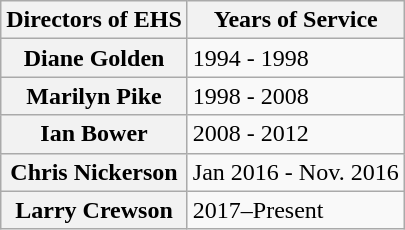<table class="wikitable">
<tr>
<th>Directors of EHS</th>
<th>Years of Service</th>
</tr>
<tr>
<th>Diane Golden</th>
<td>1994 - 1998</td>
</tr>
<tr>
<th>Marilyn Pike</th>
<td>1998 - 2008</td>
</tr>
<tr>
<th>Ian Bower</th>
<td>2008 - 2012</td>
</tr>
<tr>
<th>Chris Nickerson</th>
<td>Jan 2016 - Nov. 2016</td>
</tr>
<tr>
<th>Larry Crewson</th>
<td>2017–Present</td>
</tr>
</table>
